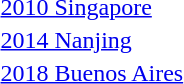<table>
<tr>
<td><a href='#'>2010 Singapore</a><br></td>
<td></td>
<td></td>
<td></td>
</tr>
<tr>
<td><a href='#'>2014 Nanjing</a><br></td>
<td></td>
<td></td>
<td></td>
</tr>
<tr>
<td><a href='#'>2018 Buenos Aires</a><br></td>
<td></td>
<td></td>
<td></td>
</tr>
<tr>
</tr>
</table>
